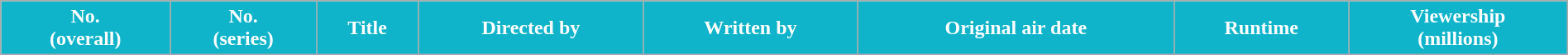<table class="wikitable plainrowheaders" style="width: 100%;">
<tr style="">
<th style="background: rgb(15, 180, 202); color: white;">No. <br>(overall)</th>
<th style="background: rgb(15, 180, 202); color: white;">No. <br>(series)</th>
<th style="background: rgb(15, 180, 202); color: white;">Title</th>
<th style="background: rgb(15, 180, 202); color: white;">Directed by</th>
<th style="background: rgb(15, 180, 202); color: white;">Written by</th>
<th style="background: rgb(15, 180, 202); color: white;">Original air date</th>
<th style="background: rgb(15, 180, 202); color: white;">Runtime</th>
<th style="background: rgb(15, 180, 202); color: white;">Viewership<br>(millions)<br>




</th>
</tr>
</table>
